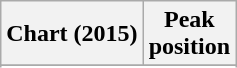<table class="wikitable sortable plainrowheaders">
<tr>
<th scope="col">Chart (2015)</th>
<th scope="col">Peak<br>position</th>
</tr>
<tr>
</tr>
<tr>
</tr>
</table>
